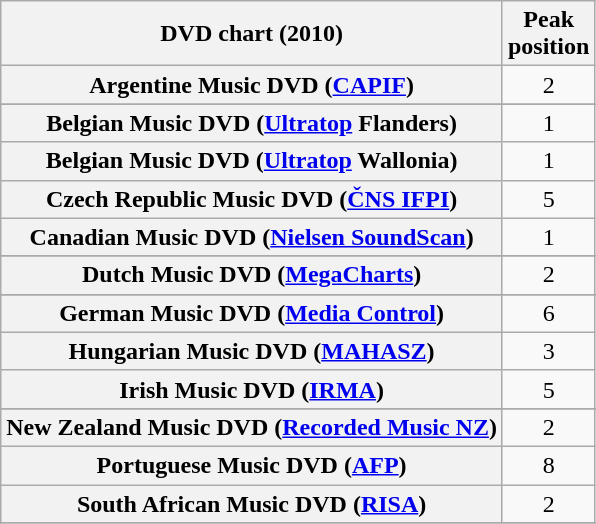<table class="wikitable sortable plainrowheaders" style="text-align:center">
<tr>
<th scope="col">DVD chart (2010)</th>
<th scope="col">Peak<br>position</th>
</tr>
<tr>
<th scope="row">Argentine Music DVD (<a href='#'>CAPIF</a>)</th>
<td>2</td>
</tr>
<tr>
</tr>
<tr>
</tr>
<tr>
<th scope="row">Belgian Music DVD (<a href='#'>Ultratop</a> Flanders)</th>
<td>1</td>
</tr>
<tr>
<th scope="row">Belgian Music DVD (<a href='#'>Ultratop</a> Wallonia)</th>
<td>1</td>
</tr>
<tr>
<th scope="row">Czech Republic Music DVD (<a href='#'>ČNS IFPI</a>)</th>
<td>5</td>
</tr>
<tr>
<th scope="row">Canadian Music DVD (<a href='#'>Nielsen SoundScan</a>)</th>
<td>1</td>
</tr>
<tr>
</tr>
<tr>
<th scope="row">Dutch Music DVD (<a href='#'>MegaCharts</a>)</th>
<td>2</td>
</tr>
<tr>
</tr>
<tr>
</tr>
<tr>
<th scope="row">German Music DVD (<a href='#'>Media Control</a>)</th>
<td>6</td>
</tr>
<tr>
<th scope="row">Hungarian Music DVD (<a href='#'>MAHASZ</a>)</th>
<td>3</td>
</tr>
<tr>
<th scope="row">Irish Music DVD (<a href='#'>IRMA</a>)</th>
<td>5</td>
</tr>
<tr>
</tr>
<tr>
<th scope="row">New Zealand Music DVD (<a href='#'>Recorded Music NZ</a>)</th>
<td>2</td>
</tr>
<tr>
<th scope="row">Portuguese Music DVD (<a href='#'>AFP</a>)</th>
<td>8</td>
</tr>
<tr>
<th scope="row">South African Music DVD (<a href='#'>RISA</a>)</th>
<td>2</td>
</tr>
<tr>
</tr>
<tr>
</tr>
<tr>
</tr>
<tr>
</tr>
<tr>
</tr>
</table>
